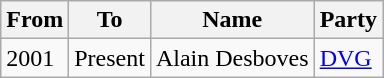<table class="wikitable">
<tr>
<th>From</th>
<th>To</th>
<th>Name</th>
<th>Party</th>
</tr>
<tr>
<td>2001</td>
<td>Present</td>
<td>Alain Desboves</td>
<td><a href='#'>DVG</a></td>
</tr>
</table>
